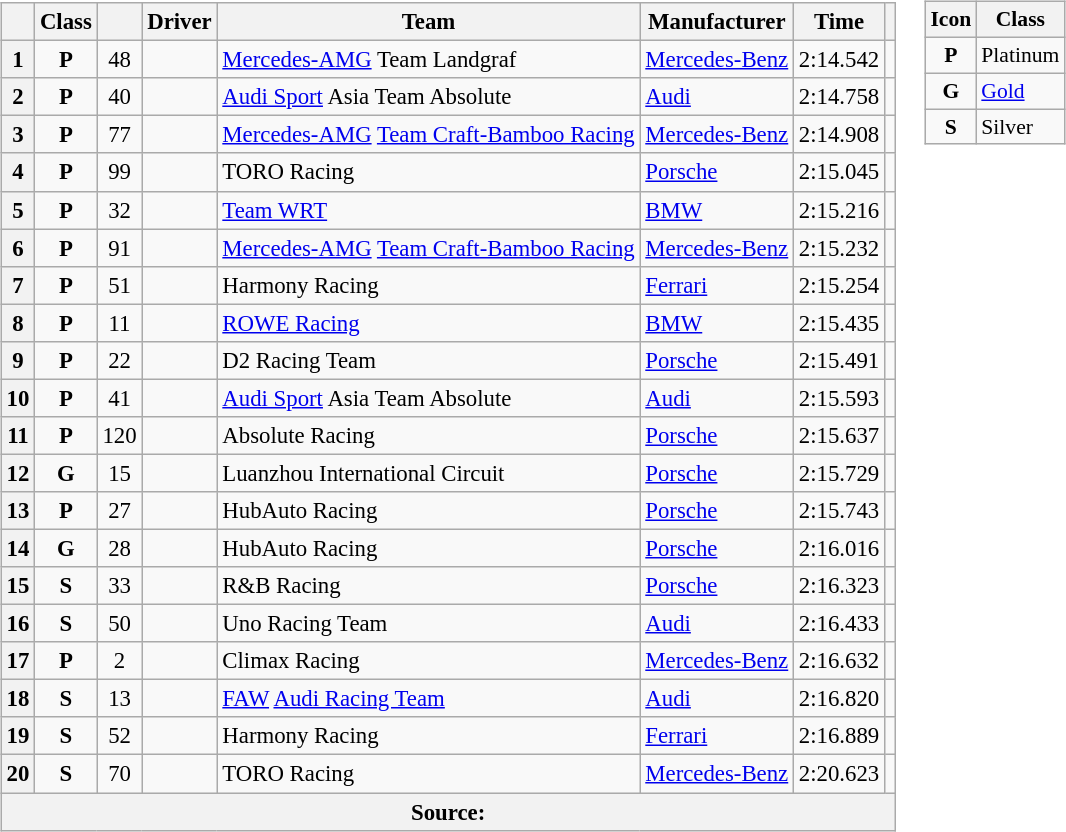<table>
<tr>
<td><br><table class="wikitable sortable" style="font-size: 95%;">
<tr>
<th scope="col"></th>
<th scope="col">Class</th>
<th scope="col"></th>
<th scope="col">Driver</th>
<th scope="col">Team</th>
<th scope="col">Manufacturer</th>
<th scope="col">Time</th>
<th scope="col"></th>
</tr>
<tr>
<th scope="row">1</th>
<td align="center"><strong><span>P</span></strong></td>
<td align="center">48</td>
<td data-sort-value="MAR"></td>
<td rowspan="1" data-sort-value="MTG"> <a href='#'>Mercedes-AMG</a> Team Landgraf</td>
<td><a href='#'>Mercedes-Benz</a></td>
<td>2:14.542</td>
<td></td>
</tr>
<tr>
<th scope="row">2</th>
<td align="center"><strong><span>P</span></strong></td>
<td align="center">40</td>
<td data-sort-value="VAN2"></td>
<td data-sort-value="ATW"> <a href='#'>Audi Sport</a> Asia Team Absolute</td>
<td><a href='#'>Audi</a></td>
<td>2:14.758</td>
<td></td>
</tr>
<tr>
<th scope="row">3</th>
<td align="center"><strong><span>P</span></strong></td>
<td align="center">77</td>
<td data-sort-value="BAM"></td>
<td> <a href='#'>Mercedes-AMG</a> <a href='#'>Team Craft-Bamboo Racing</a></td>
<td><a href='#'>Mercedes-Benz</a></td>
<td>2:14.908</td>
<td></td>
</tr>
<tr>
<th scope="row">4</th>
<td align="center"><strong><span>P</span></strong></td>
<td align="center">99</td>
<td data-sort-value="VAN3"></td>
<td rowspan="1"> TORO Racing</td>
<td><a href='#'>Porsche</a></td>
<td>2:15.045</td>
<td></td>
</tr>
<tr>
<th scope="row">5</th>
<td align="center"><strong><span>P</span></strong></td>
<td align="center">32</td>
<td data-sort-value="ENG"></td>
<td data-sort-value="MTG"> <a href='#'>Team WRT</a></td>
<td><a href='#'>BMW</a></td>
<td>2:15.216</td>
<td></td>
</tr>
<tr>
<th scope="row">6</th>
<td align="center"><strong><span>P</span></strong></td>
<td align="center">91</td>
<td data-sort-value="MOR"></td>
<td data-sort-value="MTC"> <a href='#'>Mercedes-AMG</a> <a href='#'>Team Craft-Bamboo Racing</a></td>
<td><a href='#'>Mercedes-Benz</a></td>
<td>2:15.232</td>
<td></td>
</tr>
<tr>
<th scope="row">7</th>
<td align="center"><strong><span>P</span></strong></td>
<td align="center">51</td>
<td data-sort-value="HAA"></td>
<td data-sort-value="PHO"> Harmony Racing</td>
<td><a href='#'>Ferrari</a></td>
<td>2:15.254</td>
<td></td>
</tr>
<tr>
<th scope="row">8</th>
<td align="center"><strong><span>P</span></strong></td>
<td align="center">11</td>
<td data-sort-value="VAN1"></td>
<td rowspan="1" data-sort-value="ATR"> <a href='#'>ROWE Racing</a></td>
<td><a href='#'>BMW</a></td>
<td>2:15.435</td>
<td></td>
</tr>
<tr>
<th scope="row">9</th>
<td align="center"><strong><span>P</span></strong></td>
<td align="center">22</td>
<td data-sort-value="IMP"></td>
<td rowspan="1" data-sort-value="ABS"> D2 Racing Team</td>
<td><a href='#'>Porsche</a></td>
<td>2:15.491</td>
<td></td>
</tr>
<tr>
<th scope="row">10</th>
<td align="center"><strong><span>P</span></strong></td>
<td align="center">41</td>
<td data-sort-value="WEE"></td>
<td data-sort-value="TWR"> <a href='#'>Audi Sport</a> Asia Team Absolute</td>
<td><a href='#'>Audi</a></td>
<td>2:15.593</td>
<td></td>
</tr>
<tr>
<th scope="row">11</th>
<td align="center"><strong><span>P</span></strong></td>
<td align="center">120</td>
<td data-sort-value="ERI"></td>
<td rowspan="1" data-sort-value="FIS"> Absolute Racing</td>
<td><a href='#'>Porsche</a></td>
<td>2:15.637</td>
<td></td>
</tr>
<tr>
<th scope="row">12</th>
<td align="center"><strong><span>G</span></strong></td>
<td align="center">15</td>
<td data-sort-value="FAR"></td>
<td rowspan="1" data-sort-value="BTS"> Luanzhou International Circuit</td>
<td><a href='#'>Porsche</a></td>
<td>2:15.729</td>
<td></td>
</tr>
<tr>
<th scope="row">13</th>
<td align="center"><strong><span>P</span></strong></td>
<td align="center">27</td>
<td data-sort-value="PIC"></td>
<td data-sort-value="MTC"> HubAuto Racing</td>
<td><a href='#'>Porsche</a></td>
<td>2:15.743</td>
<td></td>
</tr>
<tr>
<th scope="row">14</th>
<td align="center"><strong><span>G</span></strong></td>
<td align="center">28</td>
<td data-sort-value="EST"></td>
<td> HubAuto Racing</td>
<td><a href='#'>Porsche</a></td>
<td>2:16.016</td>
<td></td>
</tr>
<tr>
<th scope="row">15</th>
<td align="center"><strong><span>S</span></strong></td>
<td align="center">33</td>
<td data-sort-value="BRU"></td>
<td rowspan="1" data-sort-value="SOL"> R&B Racing</td>
<td><a href='#'>Porsche</a></td>
<td>2:16.323</td>
<td></td>
</tr>
<tr>
<th scope="row">16</th>
<td align="center"><strong><span>S</span></strong></td>
<td align="center">50</td>
<td data-sort-value="FON"></td>
<td rowspan="1" data-sort-value="ZUN"> Uno Racing Team</td>
<td><a href='#'>Audi</a></td>
<td>2:16.433</td>
<td></td>
</tr>
<tr>
<th scope="row">17</th>
<td align="center"><strong><span>P</span></strong></td>
<td align="center">2</td>
<td data-sort-value="WEI"></td>
<td rowspan="1" data-sort-value="AST"> Climax Racing</td>
<td><a href='#'>Mercedes-Benz</a></td>
<td>2:16.632</td>
<td></td>
</tr>
<tr>
<th>18</th>
<td align="center"><strong><span>S</span></strong></td>
<td align="center">13</td>
<td></td>
<td rowspan="1"> <a href='#'>FAW</a> <a href='#'>Audi Racing Team</a></td>
<td><a href='#'>Audi</a></td>
<td>2:16.820</td>
<td></td>
</tr>
<tr>
<th>19</th>
<td align="center"><strong><span>S</span></strong></td>
<td align="center">52</td>
<td></td>
<td> Harmony Racing</td>
<td><a href='#'>Ferrari</a></td>
<td>2:16.889</td>
<td></td>
</tr>
<tr>
<th>20</th>
<td align="center"><strong><span>S</span></strong></td>
<td align="center">70</td>
<td></td>
<td rowspan="1"> TORO Racing</td>
<td><a href='#'>Mercedes-Benz</a></td>
<td>2:20.623</td>
<td></td>
</tr>
<tr>
<th colspan="8">Source:</th>
</tr>
</table>
</td>
<td valign="top"><br><table style="margin-right:0; font-size:90%" class="wikitable">
<tr>
<th scope="col">Icon</th>
<th scope="col">Class</th>
</tr>
<tr>
<td align=center><strong><span>P</span></strong></td>
<td>Platinum</td>
</tr>
<tr>
<td align=center><strong><span>G</span></strong></td>
<td><a href='#'>Gold</a></td>
</tr>
<tr>
<td align=center><strong><span>S</span></strong></td>
<td>Silver</td>
</tr>
</table>
</td>
</tr>
</table>
